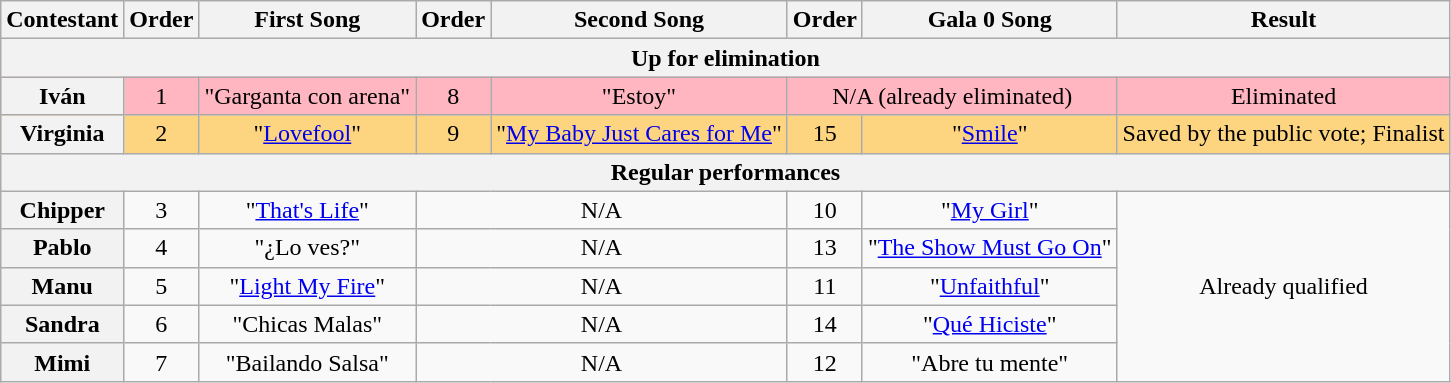<table class="wikitable plainrowheaders" style="text-align:center;">
<tr>
<th scope="col">Contestant</th>
<th scope="col">Order</th>
<th scope="col">First Song</th>
<th scope="col">Order</th>
<th scope="col">Second Song</th>
<th scope="col">Order</th>
<th scope="col">Gala 0 Song</th>
<th scope="col">Result</th>
</tr>
<tr>
<th colspan="8">Up for elimination</th>
</tr>
<tr style="background:lightpink;">
<th scope="row">Iván</th>
<td>1</td>
<td>"Garganta con arena"</td>
<td>8</td>
<td>"Estoy"</td>
<td colspan="2">N/A (already eliminated)</td>
<td>Eliminated</td>
</tr>
<tr style="background:#fdd581;">
<th scope="row">Virginia</th>
<td>2</td>
<td>"<a href='#'>Lovefool</a>"</td>
<td>9</td>
<td>"<a href='#'>My Baby Just Cares for Me</a>"</td>
<td>15</td>
<td>"<a href='#'>Smile</a>"</td>
<td>Saved by the public vote; Finalist</td>
</tr>
<tr>
<th colspan="8">Regular performances</th>
</tr>
<tr>
<th scope="row">Chipper</th>
<td>3</td>
<td>"<a href='#'>That's Life</a>"</td>
<td colspan="2">N/A</td>
<td>10</td>
<td>"<a href='#'>My Girl</a>"</td>
<td rowspan="5">Already qualified</td>
</tr>
<tr>
<th scope="row">Pablo</th>
<td>4</td>
<td>"¿Lo ves?"</td>
<td colspan="2">N/A</td>
<td>13</td>
<td>"<a href='#'>The Show Must Go On</a>"</td>
</tr>
<tr>
<th scope="row">Manu</th>
<td>5</td>
<td>"<a href='#'>Light My Fire</a>"</td>
<td colspan="2">N/A</td>
<td>11</td>
<td>"<a href='#'>Unfaithful</a>"</td>
</tr>
<tr>
<th scope="row">Sandra</th>
<td>6</td>
<td>"Chicas Malas"</td>
<td colspan="2">N/A</td>
<td>14</td>
<td>"<a href='#'>Qué Hiciste</a>"</td>
</tr>
<tr>
<th scope="row">Mimi</th>
<td>7</td>
<td>"Bailando Salsa"</td>
<td colspan="2">N/A</td>
<td>12</td>
<td>"Abre tu mente"</td>
</tr>
</table>
